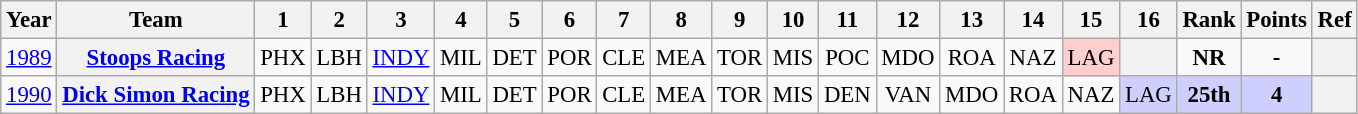<table class="wikitable" style="text-align:center; font-size:95%">
<tr>
<th>Year</th>
<th>Team</th>
<th>1</th>
<th>2</th>
<th>3</th>
<th>4</th>
<th>5</th>
<th>6</th>
<th>7</th>
<th>8</th>
<th>9</th>
<th>10</th>
<th>11</th>
<th>12</th>
<th>13</th>
<th>14</th>
<th>15</th>
<th>16</th>
<th>Rank</th>
<th>Points</th>
<th>Ref</th>
</tr>
<tr>
<td><a href='#'>1989</a></td>
<th><a href='#'>Stoops Racing</a></th>
<td>PHX</td>
<td>LBH</td>
<td><a href='#'>INDY</a></td>
<td>MIL</td>
<td>DET</td>
<td>POR</td>
<td>CLE</td>
<td>MEA</td>
<td>TOR</td>
<td>MIS</td>
<td>POC</td>
<td>MDO</td>
<td>ROA</td>
<td>NAZ</td>
<td style="background:#ffcfcf;">LAG<br></td>
<th></th>
<td><strong>NR</strong></td>
<td><strong>-</strong></td>
<th></th>
</tr>
<tr>
<td><a href='#'>1990</a></td>
<th><a href='#'>Dick Simon Racing</a></th>
<td>PHX</td>
<td>LBH</td>
<td><a href='#'>INDY</a></td>
<td>MIL</td>
<td>DET</td>
<td>POR</td>
<td>CLE</td>
<td>MEA</td>
<td>TOR</td>
<td>MIS</td>
<td>DEN</td>
<td>VAN</td>
<td>MDO</td>
<td>ROA</td>
<td>NAZ</td>
<td style="background:#CFCFFF;">LAG<br></td>
<td style="background:#CFCFFF;"><strong>25th</strong></td>
<td style="background:#CFCFFF;"><strong>4</strong></td>
<th></th>
</tr>
</table>
